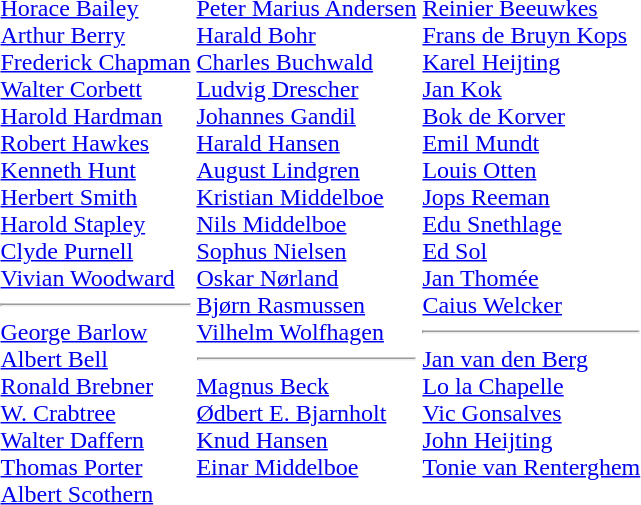<table>
<tr valign=top>
<td valign=top><br><a href='#'>Horace Bailey</a><br><a href='#'>Arthur Berry</a><br><a href='#'>Frederick Chapman</a><br><a href='#'>Walter Corbett</a><br><a href='#'>Harold Hardman</a><br><a href='#'>Robert Hawkes</a><br><a href='#'>Kenneth Hunt</a><br><a href='#'>Herbert Smith</a><br><a href='#'>Harold Stapley</a><br><a href='#'>Clyde Purnell</a><br><a href='#'>Vivian Woodward</a> <hr> <a href='#'>George Barlow</a><br><a href='#'>Albert Bell</a><br><a href='#'>Ronald Brebner</a><br><a href='#'>W. Crabtree</a><br><a href='#'>Walter Daffern</a><br><a href='#'>Thomas Porter</a><br><a href='#'>Albert Scothern</a></td>
<td valign=top><br><a href='#'>Peter Marius Andersen</a><br><a href='#'>Harald Bohr</a><br><a href='#'>Charles Buchwald</a><br><a href='#'>Ludvig Drescher</a><br><a href='#'>Johannes Gandil</a><br><a href='#'>Harald Hansen</a><br><a href='#'>August Lindgren</a><br><a href='#'>Kristian Middelboe</a><br><a href='#'>Nils Middelboe</a><br><a href='#'>Sophus Nielsen</a><br><a href='#'>Oskar Nørland</a><br><a href='#'>Bjørn Rasmussen</a><br><a href='#'>Vilhelm Wolfhagen</a> <hr> <a href='#'>Magnus Beck</a><br><a href='#'>Ødbert E. Bjarnholt</a><br><a href='#'>Knud Hansen</a><br><a href='#'>Einar Middelboe</a></td>
<td valign=top><br><a href='#'>Reinier Beeuwkes</a><br><a href='#'>Frans de Bruyn Kops</a><br><a href='#'>Karel Heijting</a><br><a href='#'>Jan Kok</a><br><a href='#'>Bok de Korver</a><br><a href='#'>Emil Mundt</a><br><a href='#'>Louis Otten</a><br><a href='#'>Jops Reeman</a><br><a href='#'>Edu Snethlage</a><br><a href='#'>Ed Sol</a><br><a href='#'>Jan Thomée</a><br><a href='#'>Caius Welcker</a> <hr> <a href='#'>Jan van den Berg</a><br><a href='#'>Lo la Chapelle</a><br><a href='#'>Vic Gonsalves</a><br><a href='#'>John Heijting</a><br><a href='#'>Tonie van Renterghem</a></td>
</tr>
</table>
